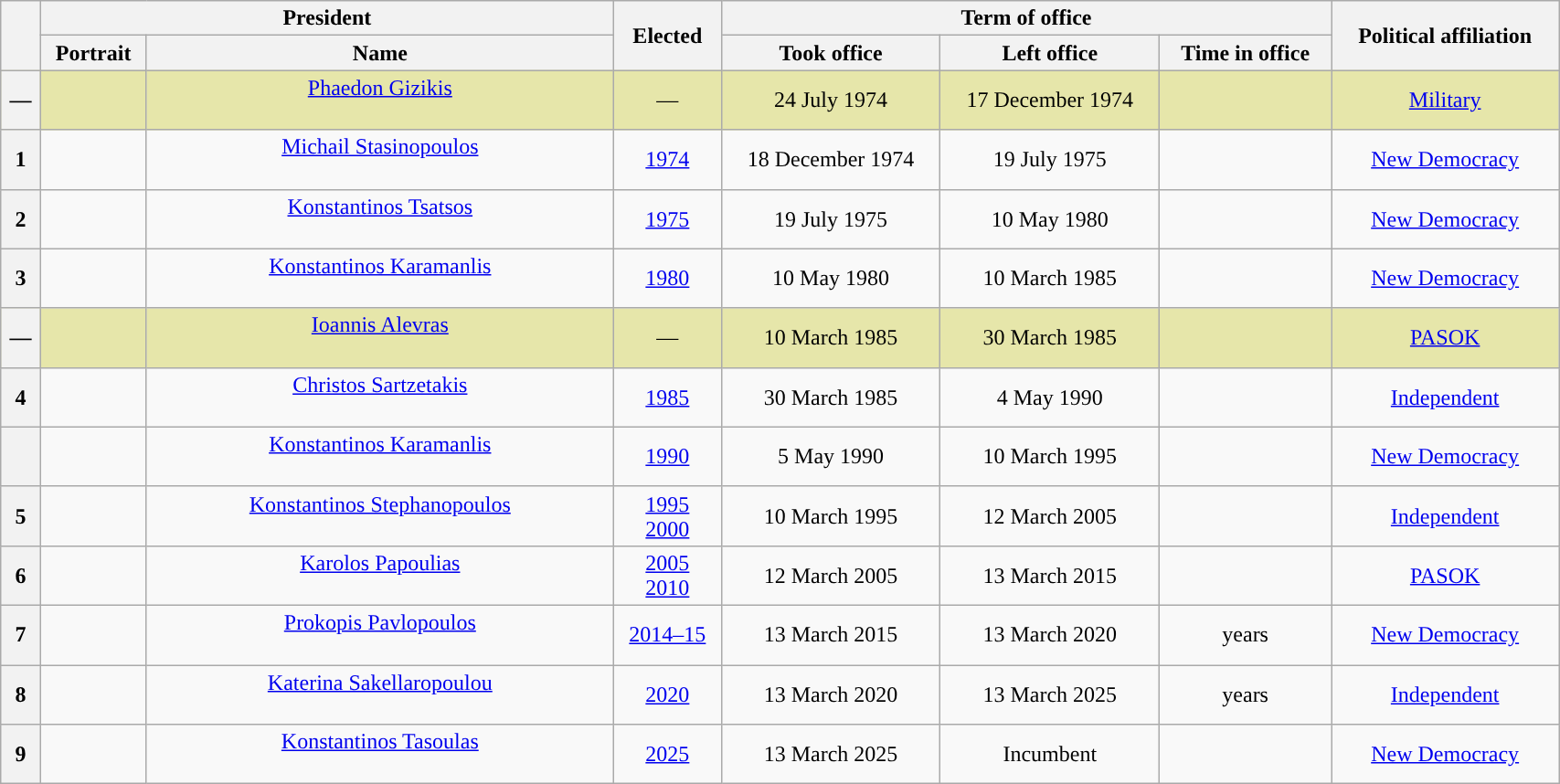<table class="wikitable" style="text-align:center; width:90%">
<tr>
<th rowspan="2"></th>
<th colspan="2">President</th>
<th rowspan="2">Elected</th>
<th colspan="3">Term of office</th>
<th rowspan="2">Political affiliation</th>
</tr>
<tr>
<th>Portrait</th>
<th style="width:30%;">Name<br></th>
<th>Took office</th>
<th>Left office</th>
<th>Time in office</th>
</tr>
<tr style="background:#e6e6aa;">
<th style="background:">—</th>
<td></td>
<td> <a href='#'>Phaedon Gizikis</a><br><br></td>
<td>—<br></td>
<td>24 July 1974</td>
<td>17 December 1974</td>
<td></td>
<td><a href='#'>Military</a></td>
</tr>
<tr>
<th style="background:">1</th>
<td></td>
<td><a href='#'>Michail Stasinopoulos</a><br><br></td>
<td><a href='#'>1974</a><br></td>
<td>18 December 1974</td>
<td>19 July 1975</td>
<td></td>
<td><a href='#'>New Democracy</a></td>
</tr>
<tr>
<th style="background:">2</th>
<td></td>
<td><a href='#'>Konstantinos Tsatsos</a><br><br></td>
<td><a href='#'>1975</a></td>
<td>19 July 1975</td>
<td>10 May 1980</td>
<td></td>
<td><a href='#'>New Democracy</a></td>
</tr>
<tr>
<th style="background:">3</th>
<td></td>
<td><a href='#'>Konstantinos Karamanlis</a><br><br></td>
<td><a href='#'>1980</a></td>
<td>10 May 1980</td>
<td>10 March 1985<br></td>
<td></td>
<td><a href='#'>New Democracy</a></td>
</tr>
<tr style="background:#e6e6aa;">
<th style="background:">—</th>
<td></td>
<td><a href='#'>Ioannis Alevras</a><br><br></td>
<td>—<br></td>
<td>10 March 1985</td>
<td>30 March 1985</td>
<td></td>
<td><a href='#'>PASOK</a></td>
</tr>
<tr>
<th style="background:">4</th>
<td></td>
<td><a href='#'>Christos Sartzetakis</a><br><br></td>
<td><a href='#'>1985</a></td>
<td>30 March 1985</td>
<td>4 May 1990</td>
<td></td>
<td><a href='#'>Independent</a></td>
</tr>
<tr>
<th style="background:"></th>
<td></td>
<td><a href='#'>Konstantinos Karamanlis</a><br><br></td>
<td><a href='#'>1990</a></td>
<td>5 May 1990</td>
<td>10 March 1995</td>
<td></td>
<td><a href='#'>New Democracy</a></td>
</tr>
<tr>
<th style="background:">5</th>
<td></td>
<td><a href='#'>Konstantinos Stephanopoulos</a><br><br></td>
<td><a href='#'>1995</a><br><a href='#'>2000</a></td>
<td>10 March 1995</td>
<td>12 March 2005</td>
<td></td>
<td><a href='#'>Independent</a></td>
</tr>
<tr>
<th style="background:">6</th>
<td></td>
<td><a href='#'>Karolos Papoulias</a><br><br></td>
<td><a href='#'>2005</a><br><a href='#'>2010</a></td>
<td>12 March 2005</td>
<td>13 March 2015</td>
<td></td>
<td><a href='#'>PASOK</a></td>
</tr>
<tr>
<th style="background:">7</th>
<td></td>
<td><a href='#'>Prokopis Pavlopoulos</a><br><br></td>
<td><a href='#'>2014–15</a></td>
<td>13 March 2015</td>
<td>13 March 2020</td>
<td> years</td>
<td><a href='#'>New Democracy</a></td>
</tr>
<tr>
<th style="background:">8</th>
<td></td>
<td><a href='#'>Katerina Sakellaropoulou</a><br><br></td>
<td><a href='#'>2020</a></td>
<td>13 March 2020</td>
<td>13 March 2025</td>
<td> years</td>
<td><a href='#'>Independent</a></td>
</tr>
<tr>
<th style="background:">9</th>
<td></td>
<td><a href='#'>Konstantinos Tasoulas</a><br><br></td>
<td><a href='#'>2025</a></td>
<td>13 March 2025</td>
<td>Incumbent</td>
<td></td>
<td><a href='#'>New Democracy</a></td>
</tr>
</table>
